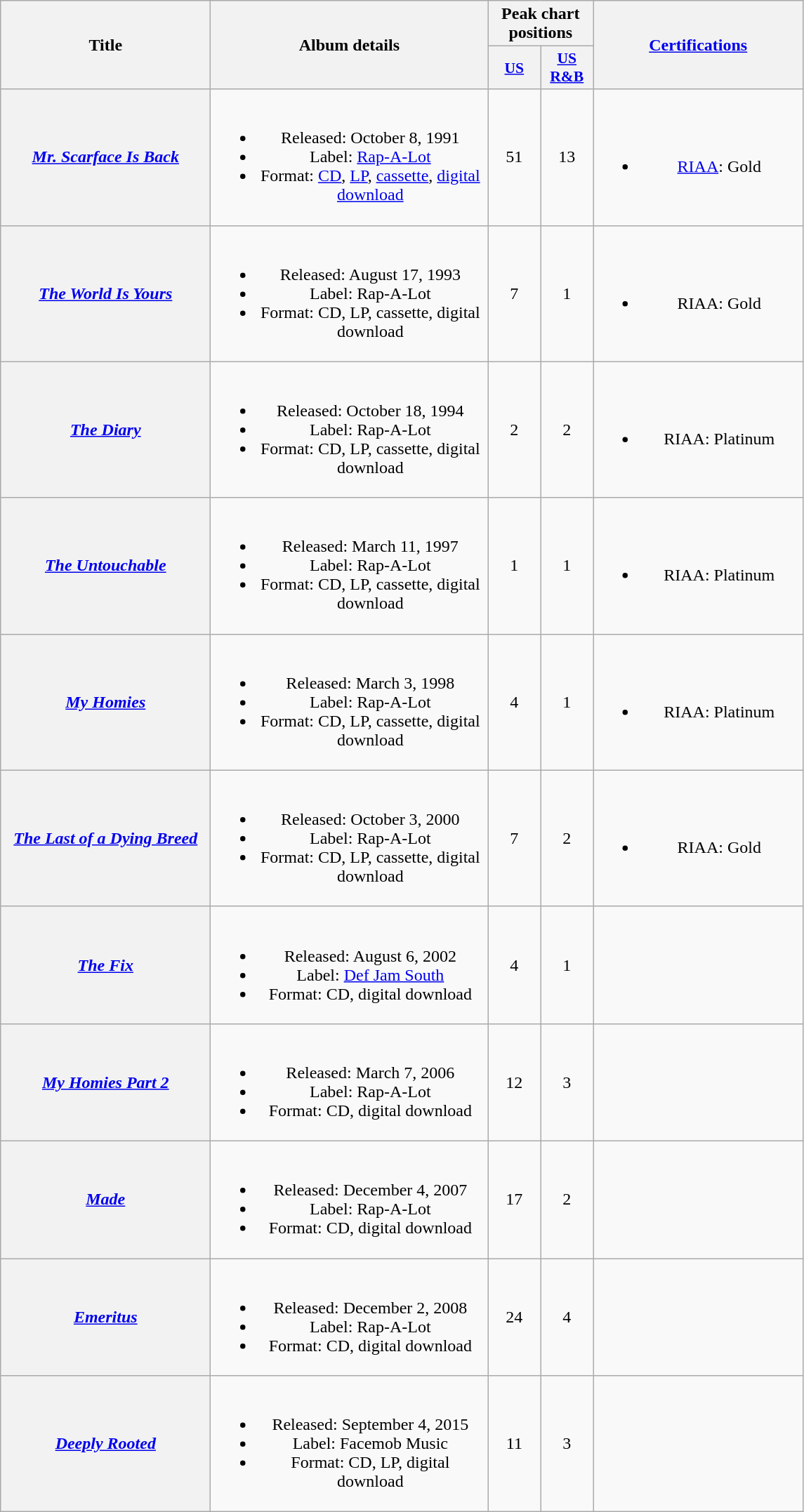<table class="wikitable plainrowheaders" style="text-align:center;">
<tr>
<th scope="col" rowspan="2" style="width:12em;">Title</th>
<th scope="col" rowspan="2" style="width:16em;">Album details</th>
<th scope="col" colspan="2">Peak chart positions</th>
<th scope="col" rowspan="2" style="width:12em;"><a href='#'>Certifications</a></th>
</tr>
<tr>
<th scope="col" style="width:3em;font-size:90%;"><a href='#'>US</a><br></th>
<th scope="col" style="width:3em;font-size:90%;"><a href='#'>US R&B</a><br></th>
</tr>
<tr>
<th scope="row"><em><a href='#'>Mr. Scarface Is Back</a></em></th>
<td><br><ul><li>Released: October 8, 1991</li><li>Label: <a href='#'>Rap-A-Lot</a></li><li>Format: <a href='#'>CD</a>, <a href='#'>LP</a>, <a href='#'>cassette</a>, <a href='#'>digital download</a></li></ul></td>
<td>51</td>
<td>13</td>
<td><br><ul><li><a href='#'>RIAA</a>: Gold</li></ul></td>
</tr>
<tr>
<th scope="row"><em><a href='#'>The World Is Yours</a></em></th>
<td><br><ul><li>Released: August 17, 1993</li><li>Label: Rap-A-Lot</li><li>Format: CD, LP, cassette, digital download</li></ul></td>
<td>7</td>
<td>1</td>
<td><br><ul><li>RIAA: Gold</li></ul></td>
</tr>
<tr>
<th scope="row"><em><a href='#'>The Diary</a></em></th>
<td><br><ul><li>Released: October 18, 1994</li><li>Label: Rap-A-Lot</li><li>Format: CD, LP, cassette, digital download</li></ul></td>
<td>2</td>
<td>2</td>
<td><br><ul><li>RIAA: Platinum</li></ul></td>
</tr>
<tr>
<th scope="row"><em><a href='#'>The Untouchable</a></em></th>
<td><br><ul><li>Released: March 11, 1997</li><li>Label: Rap-A-Lot</li><li>Format: CD, LP, cassette, digital download</li></ul></td>
<td>1</td>
<td>1</td>
<td><br><ul><li>RIAA: Platinum</li></ul></td>
</tr>
<tr>
<th scope="row"><em><a href='#'>My Homies</a></em></th>
<td><br><ul><li>Released: March 3, 1998</li><li>Label: Rap-A-Lot</li><li>Format: CD, LP, cassette, digital download</li></ul></td>
<td>4</td>
<td>1</td>
<td><br><ul><li>RIAA: Platinum</li></ul></td>
</tr>
<tr>
<th scope="row"><em><a href='#'>The Last of a Dying Breed</a></em></th>
<td><br><ul><li>Released: October 3, 2000</li><li>Label: Rap-A-Lot</li><li>Format: CD, LP, cassette, digital download</li></ul></td>
<td>7</td>
<td>2</td>
<td><br><ul><li>RIAA: Gold</li></ul></td>
</tr>
<tr>
<th scope="row"><em><a href='#'>The Fix</a></em></th>
<td><br><ul><li>Released: August 6, 2002</li><li>Label: <a href='#'>Def Jam South</a></li><li>Format: CD, digital download</li></ul></td>
<td>4</td>
<td>1</td>
<td></td>
</tr>
<tr>
<th scope="row"><em><a href='#'>My Homies Part 2</a></em></th>
<td><br><ul><li>Released: March 7, 2006</li><li>Label: Rap-A-Lot</li><li>Format: CD, digital download</li></ul></td>
<td>12</td>
<td>3</td>
<td></td>
</tr>
<tr>
<th scope="row"><em><a href='#'>Made</a></em></th>
<td><br><ul><li>Released: December 4, 2007</li><li>Label: Rap-A-Lot</li><li>Format: CD, digital download</li></ul></td>
<td>17</td>
<td>2</td>
<td></td>
</tr>
<tr>
<th scope="row"><em><a href='#'>Emeritus</a></em></th>
<td><br><ul><li>Released: December 2, 2008</li><li>Label: Rap-A-Lot</li><li>Format: CD, digital download</li></ul></td>
<td>24</td>
<td>4</td>
<td></td>
</tr>
<tr>
<th scope= "row"><em><a href='#'>Deeply Rooted</a></em></th>
<td><br><ul><li>Released: September 4, 2015</li><li>Label: Facemob Music</li><li>Format: CD, LP, digital download</li></ul></td>
<td>11</td>
<td>3</td>
<td></td>
</tr>
</table>
